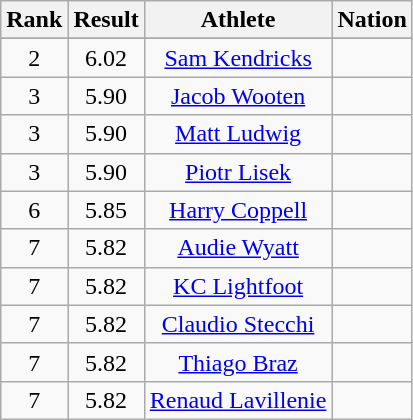<table class="wikitable" style="text-align:center">
<tr>
<th>Rank</th>
<th>Result</th>
<th>Athlete</th>
<th>Nation</th>
</tr>
<tr | 1 || 6.15 || >
</tr>
<tr>
<td>2</td>
<td>6.02</td>
<td><a href='#'>Sam Kendricks</a></td>
<td align=left></td>
</tr>
<tr>
<td>3</td>
<td>5.90</td>
<td><a href='#'>Jacob Wooten</a></td>
<td align=left></td>
</tr>
<tr>
<td>3</td>
<td>5.90</td>
<td><a href='#'>Matt Ludwig</a></td>
<td align=left></td>
</tr>
<tr>
<td>3</td>
<td>5.90</td>
<td><a href='#'>Piotr Lisek</a></td>
<td align=left></td>
</tr>
<tr>
<td>6</td>
<td>5.85</td>
<td><a href='#'>Harry Coppell</a></td>
<td align=left></td>
</tr>
<tr>
<td>7</td>
<td>5.82</td>
<td><a href='#'>Audie Wyatt</a></td>
<td align=left></td>
</tr>
<tr>
<td>7</td>
<td>5.82</td>
<td><a href='#'>KC Lightfoot</a></td>
<td align=left></td>
</tr>
<tr>
<td>7</td>
<td>5.82</td>
<td><a href='#'>Claudio Stecchi</a></td>
<td align=left></td>
</tr>
<tr>
<td>7</td>
<td>5.82</td>
<td><a href='#'>Thiago Braz</a></td>
<td align=left></td>
</tr>
<tr>
<td>7</td>
<td>5.82</td>
<td><a href='#'>Renaud Lavillenie</a></td>
<td align=left></td>
</tr>
</table>
